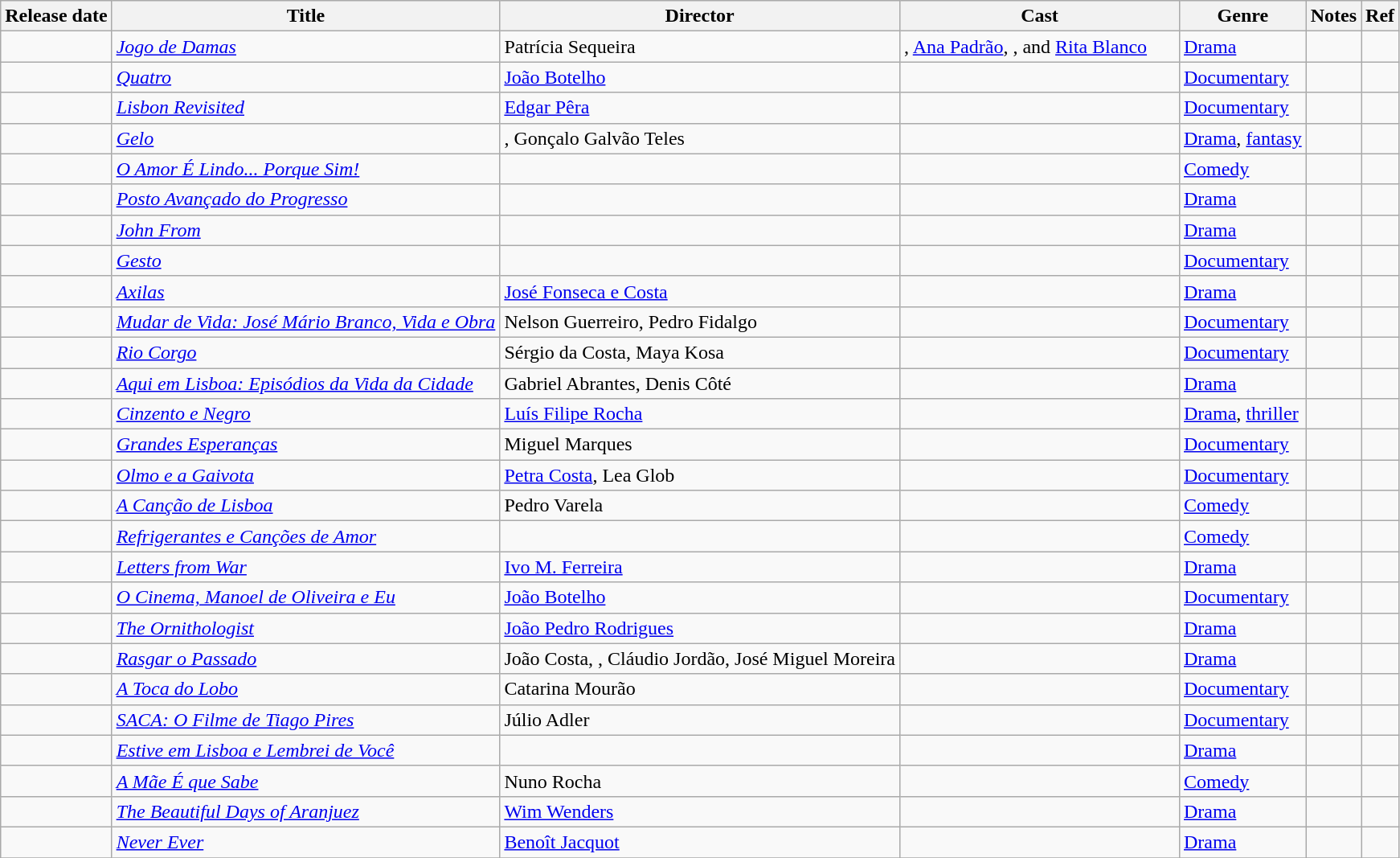<table class="wikitable sortable">
<tr>
<th>Release date</th>
<th>Title</th>
<th>Director</th>
<th style="width:20%;">Cast</th>
<th>Genre</th>
<th>Notes</th>
<th>Ref</th>
</tr>
<tr>
<td></td>
<td><em><a href='#'>Jogo de Damas</a></em></td>
<td>Patrícia Sequeira</td>
<td>, <a href='#'>Ana Padrão</a>, ,  and <a href='#'>Rita Blanco</a></td>
<td><a href='#'>Drama</a></td>
<td></td>
<td></td>
</tr>
<tr>
<td></td>
<td><em><a href='#'>Quatro</a></em></td>
<td><a href='#'>João Botelho</a></td>
<td></td>
<td><a href='#'>Documentary</a></td>
<td></td>
<td></td>
</tr>
<tr>
<td></td>
<td><em><a href='#'>Lisbon Revisited</a></em></td>
<td><a href='#'>Edgar Pêra</a></td>
<td></td>
<td><a href='#'>Documentary</a></td>
<td></td>
<td></td>
</tr>
<tr>
<td></td>
<td><em><a href='#'>Gelo</a></em></td>
<td>, Gonçalo Galvão Teles</td>
<td></td>
<td><a href='#'>Drama</a>, <a href='#'>fantasy</a></td>
<td></td>
<td></td>
</tr>
<tr>
<td></td>
<td><em><a href='#'>O Amor É Lindo... Porque Sim!</a></em></td>
<td></td>
<td></td>
<td><a href='#'>Comedy</a></td>
<td></td>
<td></td>
</tr>
<tr>
<td></td>
<td><em><a href='#'>Posto Avançado do Progresso</a></em></td>
<td></td>
<td></td>
<td><a href='#'>Drama</a></td>
<td></td>
<td></td>
</tr>
<tr>
<td></td>
<td><em><a href='#'>John From</a></em></td>
<td></td>
<td></td>
<td><a href='#'>Drama</a></td>
<td></td>
<td></td>
</tr>
<tr>
<td></td>
<td><em><a href='#'>Gesto</a></em></td>
<td></td>
<td></td>
<td><a href='#'>Documentary</a></td>
<td></td>
<td></td>
</tr>
<tr>
<td></td>
<td><em><a href='#'>Axilas</a></em></td>
<td><a href='#'>José Fonseca e Costa</a></td>
<td></td>
<td><a href='#'>Drama</a></td>
<td></td>
<td></td>
</tr>
<tr>
<td></td>
<td><em><a href='#'>Mudar de Vida: José Mário Branco, Vida e Obra</a></em></td>
<td>Nelson Guerreiro, Pedro Fidalgo</td>
<td></td>
<td><a href='#'>Documentary</a></td>
<td></td>
<td></td>
</tr>
<tr>
<td></td>
<td><em><a href='#'>Rio Corgo</a></em></td>
<td>Sérgio da Costa, Maya Kosa</td>
<td></td>
<td><a href='#'>Documentary</a></td>
<td></td>
<td></td>
</tr>
<tr>
<td></td>
<td><em><a href='#'>Aqui em Lisboa: Episódios da Vida da Cidade</a></em></td>
<td>Gabriel Abrantes, Denis Côté</td>
<td></td>
<td><a href='#'>Drama</a></td>
<td></td>
<td></td>
</tr>
<tr>
<td></td>
<td><em><a href='#'>Cinzento e Negro</a></em></td>
<td><a href='#'>Luís Filipe Rocha</a></td>
<td></td>
<td><a href='#'>Drama</a>, <a href='#'>thriller</a></td>
<td></td>
<td></td>
</tr>
<tr>
<td></td>
<td><em><a href='#'>Grandes Esperanças</a></em></td>
<td>Miguel Marques</td>
<td></td>
<td><a href='#'>Documentary</a></td>
<td></td>
<td></td>
</tr>
<tr>
<td></td>
<td><em><a href='#'>Olmo e a Gaivota</a></em></td>
<td><a href='#'>Petra Costa</a>, Lea Glob</td>
<td></td>
<td><a href='#'>Documentary</a></td>
<td></td>
<td></td>
</tr>
<tr>
<td></td>
<td><em><a href='#'>A Canção de Lisboa</a></em></td>
<td>Pedro Varela</td>
<td></td>
<td><a href='#'>Comedy</a></td>
<td></td>
<td></td>
</tr>
<tr>
<td></td>
<td><em><a href='#'>Refrigerantes e Canções de Amor</a></em></td>
<td></td>
<td></td>
<td><a href='#'>Comedy</a></td>
<td></td>
<td></td>
</tr>
<tr>
<td></td>
<td><em><a href='#'>Letters from War</a></em></td>
<td><a href='#'>Ivo M. Ferreira</a></td>
<td></td>
<td><a href='#'>Drama</a></td>
<td></td>
<td></td>
</tr>
<tr>
<td></td>
<td><em><a href='#'>O Cinema, Manoel de Oliveira e Eu</a></em></td>
<td><a href='#'>João Botelho</a></td>
<td></td>
<td><a href='#'>Documentary</a></td>
<td></td>
<td></td>
</tr>
<tr>
<td></td>
<td><em><a href='#'>The Ornithologist</a></em></td>
<td><a href='#'>João Pedro Rodrigues</a></td>
<td></td>
<td><a href='#'>Drama</a></td>
<td></td>
<td></td>
</tr>
<tr>
<td></td>
<td><em><a href='#'>Rasgar o Passado</a></em></td>
<td>João Costa, , Cláudio Jordão, José Miguel Moreira</td>
<td></td>
<td><a href='#'>Drama</a></td>
<td></td>
<td></td>
</tr>
<tr>
<td></td>
<td><em><a href='#'>A Toca do Lobo</a></em></td>
<td>Catarina Mourão</td>
<td></td>
<td><a href='#'>Documentary</a></td>
<td></td>
<td></td>
</tr>
<tr>
<td></td>
<td><em><a href='#'>SACA: O Filme de Tiago Pires</a></em></td>
<td>Júlio Adler</td>
<td></td>
<td><a href='#'>Documentary</a></td>
<td></td>
<td></td>
</tr>
<tr>
<td></td>
<td><em><a href='#'>Estive em Lisboa e Lembrei de Você</a></em></td>
<td></td>
<td></td>
<td><a href='#'>Drama</a></td>
<td></td>
<td></td>
</tr>
<tr>
<td></td>
<td><em><a href='#'>A Mãe É que Sabe</a></em></td>
<td>Nuno Rocha</td>
<td></td>
<td><a href='#'>Comedy</a></td>
<td></td>
<td></td>
</tr>
<tr>
<td></td>
<td><em><a href='#'>The Beautiful Days of Aranjuez</a></em></td>
<td><a href='#'>Wim Wenders</a></td>
<td></td>
<td><a href='#'>Drama</a></td>
<td></td>
<td></td>
</tr>
<tr>
<td></td>
<td><em><a href='#'>Never Ever</a></em></td>
<td><a href='#'>Benoît Jacquot</a></td>
<td></td>
<td><a href='#'>Drama</a></td>
<td></td>
<td></td>
</tr>
<tr>
</tr>
</table>
